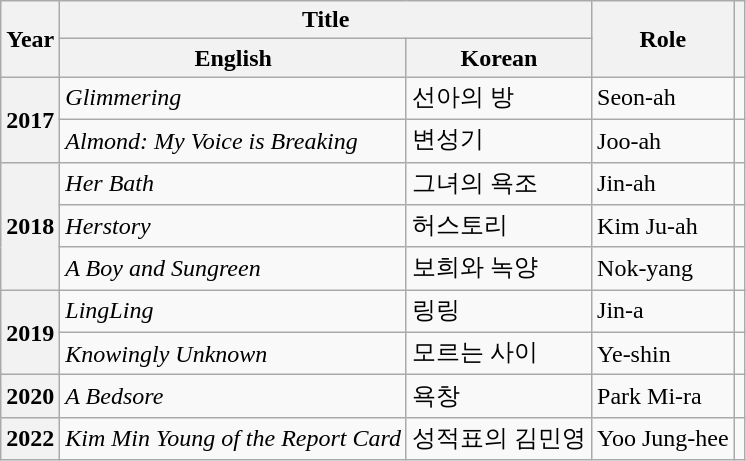<table class="wikitable sortable plainrowheaders">
<tr>
<th scope="col" rowspan="2">Year</th>
<th scope="col" colspan="2">Title</th>
<th scope="col" rowspan="2">Role</th>
<th scope="col" rowspan="2" class="unsortable"></th>
</tr>
<tr>
<th scope="col">English</th>
<th scope="col">Korean</th>
</tr>
<tr>
<th scope="row" rowspan="2">2017</th>
<td><em>Glimmering</em></td>
<td>선아의 방</td>
<td>Seon-ah</td>
<td></td>
</tr>
<tr>
<td><em>Almond: My Voice is Breaking</em></td>
<td>변성기</td>
<td>Joo-ah</td>
<td></td>
</tr>
<tr>
<th scope="row" rowspan="3">2018</th>
<td><em>Her Bath</em></td>
<td>그녀의 욕조</td>
<td>Jin-ah</td>
<td></td>
</tr>
<tr>
<td><em>Herstory</em></td>
<td>허스토리</td>
<td>Kim Ju-ah</td>
<td></td>
</tr>
<tr>
<td><em>A Boy and Sungreen</em></td>
<td>보희와 녹양</td>
<td>Nok-yang</td>
<td></td>
</tr>
<tr>
<th scope="row" rowspan="2">2019</th>
<td><em>LingLing</em></td>
<td>링링</td>
<td>Jin-a</td>
<td></td>
</tr>
<tr>
<td><em>Knowingly Unknown</em></td>
<td>모르는 사이</td>
<td>Ye-shin</td>
<td></td>
</tr>
<tr>
<th scope="row">2020</th>
<td><em>A Bedsore</em></td>
<td>욕창</td>
<td>Park Mi-ra</td>
<td></td>
</tr>
<tr>
<th scope="row">2022</th>
<td><em>Kim Min Young of the Report Card</em></td>
<td>성적표의 김민영</td>
<td>Yoo Jung-hee</td>
<td></td>
</tr>
</table>
